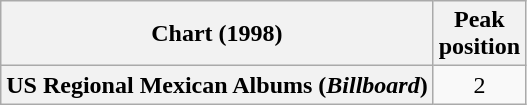<table class="wikitable sortable plainrowheaders" style="text-align:center;">
<tr>
<th scope="col">Chart (1998)</th>
<th scope="col">Peak<br>position</th>
</tr>
<tr>
<th scope="row">US Regional Mexican Albums (<em>Billboard</em>)</th>
<td>2</td>
</tr>
</table>
